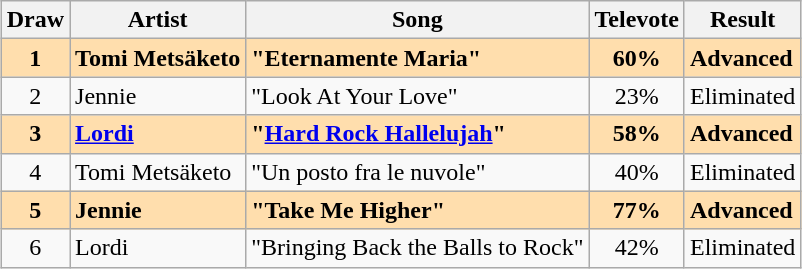<table class="sortable wikitable" style="margin: 1em auto 1em auto; text-align:center">
<tr>
<th>Draw</th>
<th>Artist</th>
<th>Song</th>
<th>Televote</th>
<th>Result</th>
</tr>
<tr style="font-weight:bold; background: navajowhite;">
<td>1</td>
<td align="left">Tomi Metsäketo</td>
<td align="left">"Eternamente Maria"</td>
<td>60%</td>
<td align="left">Advanced</td>
</tr>
<tr>
<td>2</td>
<td align="left">Jennie</td>
<td align="left">"Look At Your Love"</td>
<td>23%</td>
<td align="left">Eliminated</td>
</tr>
<tr style="font-weight:bold; background: navajowhite;">
<td>3</td>
<td align="left"><a href='#'>Lordi</a></td>
<td align="left">"<a href='#'>Hard Rock Hallelujah</a>"</td>
<td>58%</td>
<td align="left">Advanced</td>
</tr>
<tr>
<td>4</td>
<td align="left">Tomi Metsäketo</td>
<td align="left">"Un posto fra le nuvole"</td>
<td>40%</td>
<td align="left">Eliminated</td>
</tr>
<tr style="font-weight:bold; background: navajowhite;">
<td>5</td>
<td align="left">Jennie</td>
<td align="left">"Take Me Higher"</td>
<td>77%</td>
<td align="left">Advanced</td>
</tr>
<tr>
<td>6</td>
<td align="left">Lordi</td>
<td align="left">"Bringing Back the Balls to Rock"</td>
<td>42%</td>
<td align="left">Eliminated</td>
</tr>
</table>
